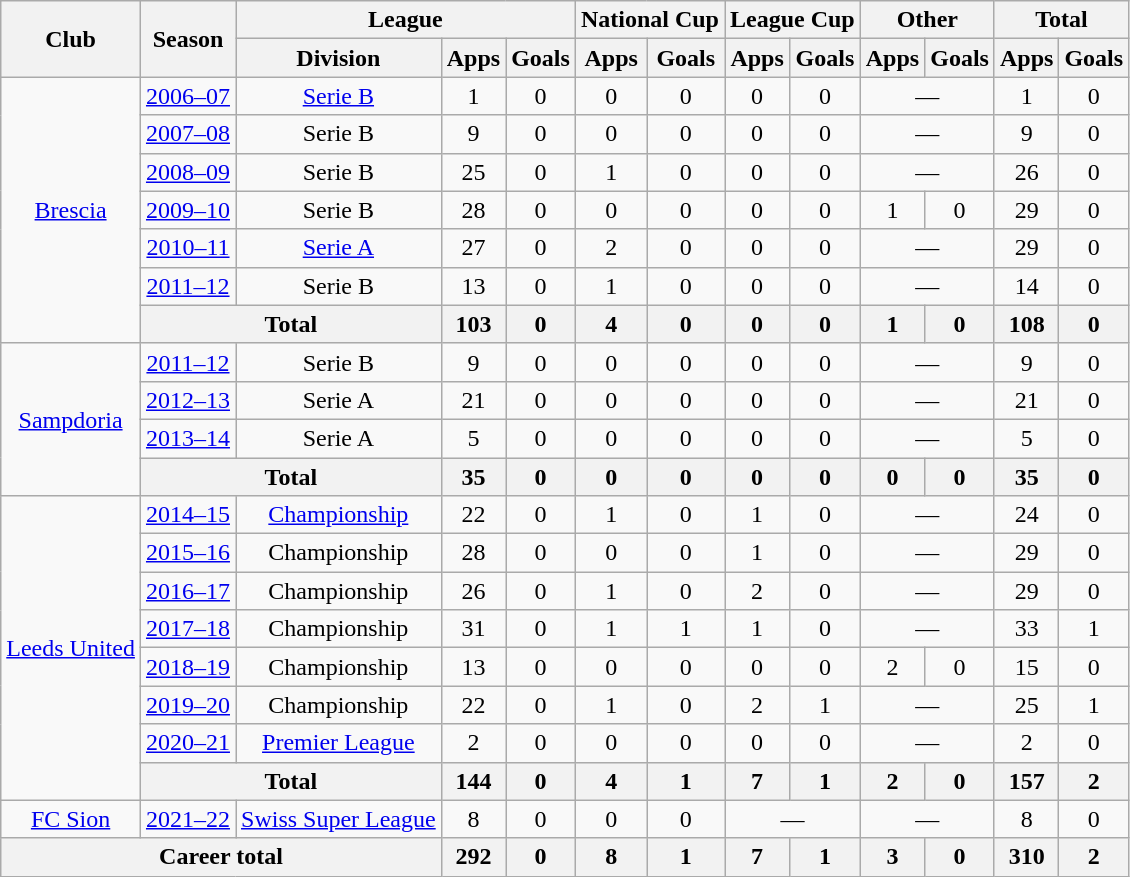<table class="wikitable" style="text-align: center">
<tr>
<th rowspan=2>Club</th>
<th rowspan=2>Season</th>
<th colspan=3>League</th>
<th colspan=2>National Cup</th>
<th colspan=2>League Cup</th>
<th colspan=2>Other</th>
<th colspan=2>Total</th>
</tr>
<tr>
<th>Division</th>
<th>Apps</th>
<th>Goals</th>
<th>Apps</th>
<th>Goals</th>
<th>Apps</th>
<th>Goals</th>
<th>Apps</th>
<th>Goals</th>
<th>Apps</th>
<th>Goals</th>
</tr>
<tr>
<td rowspan="7"><a href='#'>Brescia</a></td>
<td><a href='#'>2006–07</a></td>
<td><a href='#'>Serie B</a></td>
<td>1</td>
<td>0</td>
<td>0</td>
<td>0</td>
<td>0</td>
<td>0</td>
<td colspan=2>—</td>
<td>1</td>
<td>0</td>
</tr>
<tr>
<td><a href='#'>2007–08</a></td>
<td>Serie B</td>
<td>9</td>
<td>0</td>
<td>0</td>
<td>0</td>
<td>0</td>
<td>0</td>
<td colspan=2>—</td>
<td>9</td>
<td>0</td>
</tr>
<tr>
<td><a href='#'>2008–09</a></td>
<td>Serie B</td>
<td>25</td>
<td>0</td>
<td>1</td>
<td>0</td>
<td>0</td>
<td>0</td>
<td colspan=2>—</td>
<td>26</td>
<td>0</td>
</tr>
<tr>
<td><a href='#'>2009–10</a></td>
<td>Serie B</td>
<td>28</td>
<td>0</td>
<td>0</td>
<td>0</td>
<td>0</td>
<td>0</td>
<td>1</td>
<td>0</td>
<td>29</td>
<td>0</td>
</tr>
<tr>
<td><a href='#'>2010–11</a></td>
<td><a href='#'>Serie A</a></td>
<td>27</td>
<td>0</td>
<td>2</td>
<td>0</td>
<td>0</td>
<td>0</td>
<td colspan=2>—</td>
<td>29</td>
<td>0</td>
</tr>
<tr>
<td><a href='#'>2011–12</a></td>
<td>Serie B</td>
<td>13</td>
<td>0</td>
<td>1</td>
<td>0</td>
<td>0</td>
<td>0</td>
<td colspan=2>—</td>
<td>14</td>
<td>0</td>
</tr>
<tr>
<th colspan=2>Total</th>
<th>103</th>
<th>0</th>
<th>4</th>
<th>0</th>
<th>0</th>
<th>0</th>
<th>1</th>
<th>0</th>
<th>108</th>
<th>0</th>
</tr>
<tr>
<td rowspan="4"><a href='#'>Sampdoria</a></td>
<td><a href='#'>2011–12</a></td>
<td>Serie B</td>
<td>9</td>
<td>0</td>
<td>0</td>
<td>0</td>
<td>0</td>
<td>0</td>
<td colspan=2>—</td>
<td>9</td>
<td>0</td>
</tr>
<tr>
<td><a href='#'>2012–13</a></td>
<td>Serie A</td>
<td>21</td>
<td>0</td>
<td>0</td>
<td>0</td>
<td>0</td>
<td>0</td>
<td colspan=2>—</td>
<td>21</td>
<td>0</td>
</tr>
<tr>
<td><a href='#'>2013–14</a></td>
<td>Serie A</td>
<td>5</td>
<td>0</td>
<td>0</td>
<td>0</td>
<td>0</td>
<td>0</td>
<td colspan=2>—</td>
<td>5</td>
<td>0</td>
</tr>
<tr>
<th colspan="2">Total</th>
<th>35</th>
<th>0</th>
<th>0</th>
<th>0</th>
<th>0</th>
<th>0</th>
<th>0</th>
<th>0</th>
<th>35</th>
<th>0</th>
</tr>
<tr>
<td rowspan="8"><a href='#'>Leeds United</a></td>
<td><a href='#'>2014–15</a></td>
<td><a href='#'>Championship</a></td>
<td>22</td>
<td>0</td>
<td>1</td>
<td>0</td>
<td>1</td>
<td>0</td>
<td colspan=2>—</td>
<td>24</td>
<td>0</td>
</tr>
<tr>
<td><a href='#'>2015–16</a></td>
<td>Championship</td>
<td>28</td>
<td>0</td>
<td>0</td>
<td>0</td>
<td>1</td>
<td>0</td>
<td colspan=2>—</td>
<td>29</td>
<td>0</td>
</tr>
<tr>
<td><a href='#'>2016–17</a></td>
<td>Championship</td>
<td>26</td>
<td>0</td>
<td>1</td>
<td>0</td>
<td>2</td>
<td>0</td>
<td colspan=2>—</td>
<td>29</td>
<td>0</td>
</tr>
<tr>
<td><a href='#'>2017–18</a></td>
<td>Championship</td>
<td>31</td>
<td>0</td>
<td>1</td>
<td>1</td>
<td>1</td>
<td>0</td>
<td colspan=2>—</td>
<td>33</td>
<td>1</td>
</tr>
<tr>
<td><a href='#'>2018–19</a></td>
<td>Championship</td>
<td>13</td>
<td>0</td>
<td>0</td>
<td>0</td>
<td>0</td>
<td>0</td>
<td>2</td>
<td>0</td>
<td>15</td>
<td>0</td>
</tr>
<tr>
<td><a href='#'>2019–20</a></td>
<td>Championship</td>
<td>22</td>
<td>0</td>
<td>1</td>
<td>0</td>
<td>2</td>
<td>1</td>
<td colspan=2>—</td>
<td>25</td>
<td>1</td>
</tr>
<tr>
<td><a href='#'>2020–21</a></td>
<td><a href='#'>Premier League</a></td>
<td>2</td>
<td>0</td>
<td>0</td>
<td>0</td>
<td>0</td>
<td>0</td>
<td colspan=2>—</td>
<td>2</td>
<td>0</td>
</tr>
<tr>
<th colspan="2">Total</th>
<th>144</th>
<th>0</th>
<th>4</th>
<th>1</th>
<th>7</th>
<th>1</th>
<th>2</th>
<th>0</th>
<th>157</th>
<th>2</th>
</tr>
<tr>
<td><a href='#'>FC Sion</a></td>
<td><a href='#'>2021–22</a></td>
<td><a href='#'>Swiss Super League</a></td>
<td>8</td>
<td>0</td>
<td>0</td>
<td>0</td>
<td colspan=2>—</td>
<td colspan=2>—</td>
<td>8</td>
<td>0</td>
</tr>
<tr>
<th colspan="3">Career total</th>
<th>292</th>
<th>0</th>
<th>8</th>
<th>1</th>
<th>7</th>
<th>1</th>
<th>3</th>
<th>0</th>
<th>310</th>
<th>2</th>
</tr>
</table>
